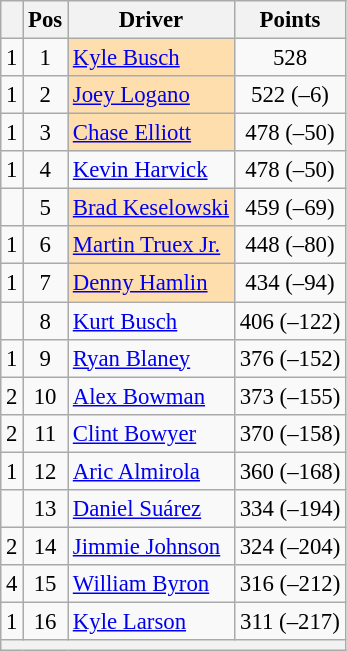<table class="wikitable" style="font-size: 95%">
<tr>
<th></th>
<th>Pos</th>
<th>Driver</th>
<th>Points</th>
</tr>
<tr>
<td align="left"> 1</td>
<td style="text-align:center;">1</td>
<td style="background:#FFDEAD;"><a href='#'>Kyle Busch</a></td>
<td style="text-align:center;">528</td>
</tr>
<tr>
<td align="left"> 1</td>
<td style="text-align:center;">2</td>
<td style="background:#FFDEAD;"><a href='#'>Joey Logano</a></td>
<td style="text-align:center;">522 (–6)</td>
</tr>
<tr>
<td align="left"> 1</td>
<td style="text-align:center;">3</td>
<td style="background:#FFDEAD;"><a href='#'>Chase Elliott</a></td>
<td style="text-align:center;">478 (–50)</td>
</tr>
<tr>
<td align="left"> 1</td>
<td style="text-align:center;">4</td>
<td><a href='#'>Kevin Harvick</a></td>
<td style="text-align:center;">478 (–50)</td>
</tr>
<tr>
<td align="left"></td>
<td style="text-align:center;">5</td>
<td style="background:#FFDEAD;"><a href='#'>Brad Keselowski</a></td>
<td style="text-align:center;">459 (–69)</td>
</tr>
<tr>
<td align="left"> 1</td>
<td style="text-align:center;">6</td>
<td style="background:#FFDEAD;"><a href='#'>Martin Truex Jr.</a></td>
<td style="text-align:center;">448 (–80)</td>
</tr>
<tr>
<td align="left"> 1</td>
<td style="text-align:center;">7</td>
<td style="background:#FFDEAD;"><a href='#'>Denny Hamlin</a></td>
<td style="text-align:center;">434 (–94)</td>
</tr>
<tr>
<td align="left"></td>
<td style="text-align:center;">8</td>
<td><a href='#'>Kurt Busch</a></td>
<td style="text-align:center;">406 (–122)</td>
</tr>
<tr>
<td align="left"> 1</td>
<td style="text-align:center;">9</td>
<td><a href='#'>Ryan Blaney</a></td>
<td style="text-align:center;">376 (–152)</td>
</tr>
<tr>
<td align="left"> 2</td>
<td style="text-align:center;">10</td>
<td><a href='#'>Alex Bowman</a></td>
<td style="text-align:center;">373 (–155)</td>
</tr>
<tr>
<td align="left"> 2</td>
<td style="text-align:center;">11</td>
<td><a href='#'>Clint Bowyer</a></td>
<td style="text-align:center;">370 (–158)</td>
</tr>
<tr>
<td align="left"> 1</td>
<td style="text-align:center;">12</td>
<td><a href='#'>Aric Almirola</a></td>
<td style="text-align:center;">360 (–168)</td>
</tr>
<tr>
<td align="left"></td>
<td style="text-align:center;">13</td>
<td><a href='#'>Daniel Suárez</a></td>
<td style="text-align:center;">334 (–194)</td>
</tr>
<tr>
<td align="left"> 2</td>
<td style="text-align:center;">14</td>
<td><a href='#'>Jimmie Johnson</a></td>
<td style="text-align:center;">324 (–204)</td>
</tr>
<tr>
<td align="left"> 4</td>
<td style="text-align:center;">15</td>
<td><a href='#'>William Byron</a></td>
<td style="text-align:center;">316 (–212)</td>
</tr>
<tr>
<td align="left"> 1</td>
<td style="text-align:center;">16</td>
<td><a href='#'>Kyle Larson</a></td>
<td style="text-align:center;">311 (–217)</td>
</tr>
<tr class="sortbottom">
<th colspan="9"></th>
</tr>
</table>
